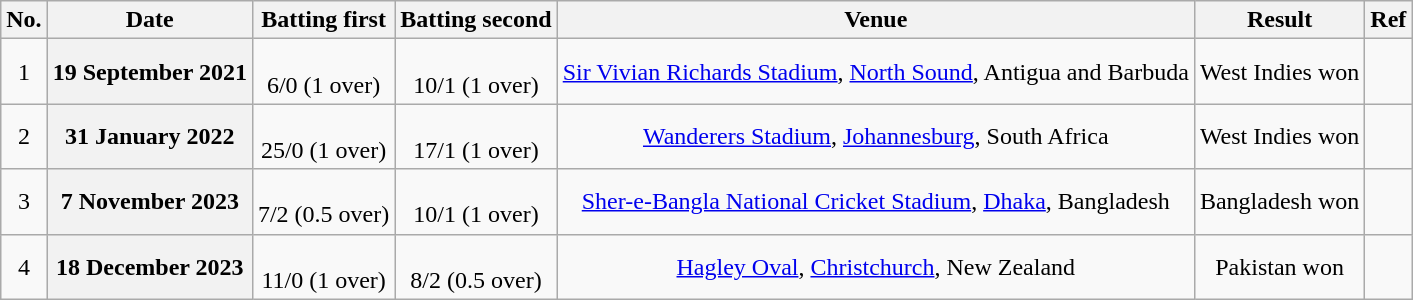<table class="wikitable plainrowheaders sortable" style="text-align: center;">
<tr>
<th>No.</th>
<th>Date</th>
<th>Batting first</th>
<th>Batting second</th>
<th>Venue</th>
<th>Result</th>
<th class="unsortable">Ref</th>
</tr>
<tr>
<td>1</td>
<th scope="row">19 September 2021</th>
<td><br>6/0 (1 over)</td>
<td><br>10/1 (1 over)</td>
<td><a href='#'>Sir Vivian Richards Stadium</a>, <a href='#'>North Sound</a>, Antigua and Barbuda</td>
<td>West Indies won</td>
<td></td>
</tr>
<tr>
<td>2</td>
<th scope="row">31 January 2022</th>
<td><br>25/0 (1 over)</td>
<td><br>17/1 (1 over)</td>
<td><a href='#'>Wanderers Stadium</a>, <a href='#'>Johannesburg</a>, South Africa</td>
<td>West Indies won</td>
<td></td>
</tr>
<tr>
<td>3</td>
<th scope="row">7 November 2023</th>
<td><br>7/2 (0.5 over)</td>
<td><br>10/1 (1 over)</td>
<td><a href='#'>Sher-e-Bangla National Cricket Stadium</a>, <a href='#'>Dhaka</a>, Bangladesh</td>
<td>Bangladesh won</td>
<td></td>
</tr>
<tr>
<td>4</td>
<th scope="row">18 December 2023</th>
<td><br>11/0 (1 over)</td>
<td><br>8/2 (0.5 over)</td>
<td><a href='#'>Hagley Oval</a>, <a href='#'>Christchurch</a>, New Zealand</td>
<td>Pakistan won</td>
<td></td>
</tr>
</table>
